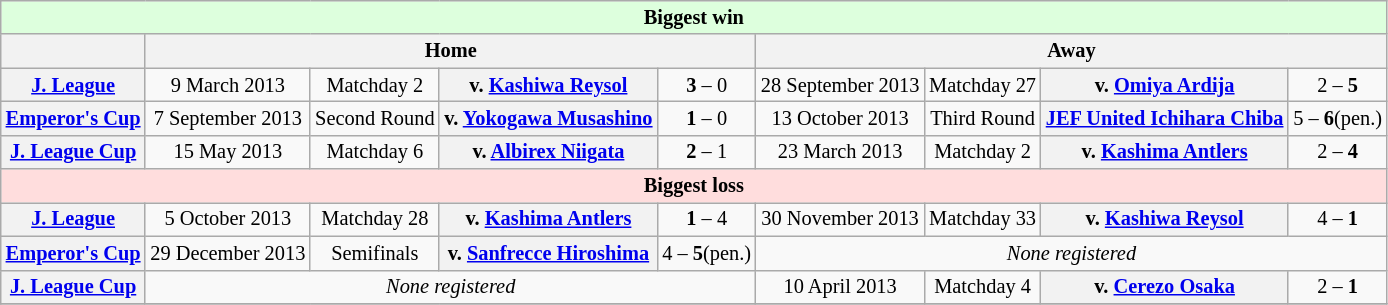<table class="wikitable" style="font-size: 85%">
<tr>
<td bgcolor="#ddffdd" align="center" colspan="11"><strong>Biggest win</strong></td>
</tr>
<tr>
<th></th>
<th colspan="4">Home</th>
<th colspan="4">Away</th>
</tr>
<tr>
<th><a href='#'>J. League</a></th>
<td align="center">9 March 2013</td>
<td align="center">Matchday 2</td>
<th>v. <a href='#'>Kashiwa Reysol</a></th>
<td align="center"><strong>3</strong> – 0</td>
<td align="center">28 September 2013</td>
<td align="center">Matchday 27</td>
<th>v. <a href='#'>Omiya Ardija</a></th>
<td align="center">2 – <strong>5</strong></td>
</tr>
<tr>
<th><a href='#'>Emperor's Cup</a></th>
<td align="center">7 September 2013</td>
<td align="center">Second Round</td>
<th>v. <a href='#'>Yokogawa Musashino</a></th>
<td align="center"><strong>1</strong> – 0</td>
<td align="center">13 October 2013</td>
<td align="center">Third Round</td>
<th><a href='#'>JEF United Ichihara Chiba</a></th>
<td align="center">5 – <strong>6</strong>(pen.)</td>
</tr>
<tr>
<th><a href='#'>J. League Cup</a></th>
<td align="center">15 May 2013</td>
<td align="center">Matchday 6</td>
<th>v. <a href='#'>Albirex Niigata</a></th>
<td align="center"><strong>2</strong> – 1</td>
<td align="center">23 March 2013</td>
<td align="center">Matchday 2</td>
<th>v. <a href='#'>Kashima Antlers</a></th>
<td align="center">2 – <strong>4</strong></td>
</tr>
<tr>
<td bgcolor="#ffdddd" align="center" colspan="11"><strong>Biggest loss</strong></td>
</tr>
<tr>
<th><a href='#'>J. League</a></th>
<td align="center">5 October 2013</td>
<td align="center">Matchday 28</td>
<th>v. <a href='#'>Kashima Antlers</a></th>
<td align="center"><strong>1</strong> – 4</td>
<td align="center">30 November 2013</td>
<td align="center">Matchday 33</td>
<th>v. <a href='#'>Kashiwa Reysol</a></th>
<td align="center">4 – <strong>1</strong></td>
</tr>
<tr>
<th><a href='#'>Emperor's Cup</a></th>
<td align="center">29 December 2013</td>
<td align="center">Semifinals</td>
<th>v. <a href='#'>Sanfrecce Hiroshima</a></th>
<td align="center">4 – <strong>5</strong>(pen.)</td>
<td align="center" colspan="4" rowspan="1"><em>None registered</em></td>
</tr>
<tr>
<th><a href='#'>J. League Cup</a></th>
<td align="center" colspan="4" rowspan="1"><em>None registered</em></td>
<td align="center">10 April 2013</td>
<td align="center">Matchday 4</td>
<th>v. <a href='#'>Cerezo Osaka</a></th>
<td align="center">2 – <strong>1</strong></td>
</tr>
<tr>
</tr>
</table>
